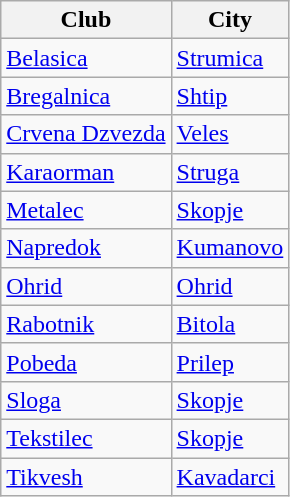<table class="wikitable">
<tr>
<th>Club</th>
<th>City</th>
</tr>
<tr>
<td><a href='#'>Belasica</a></td>
<td><a href='#'>Strumica</a></td>
</tr>
<tr>
<td><a href='#'>Bregalnica</a></td>
<td><a href='#'>Shtip</a></td>
</tr>
<tr>
<td><a href='#'>Crvena Dzvezda</a></td>
<td><a href='#'>Veles</a></td>
</tr>
<tr>
<td><a href='#'>Karaorman</a></td>
<td><a href='#'>Struga</a></td>
</tr>
<tr>
<td><a href='#'>Metalec</a></td>
<td><a href='#'>Skopje</a></td>
</tr>
<tr>
<td><a href='#'>Napredok</a></td>
<td><a href='#'>Kumanovo</a></td>
</tr>
<tr>
<td><a href='#'>Ohrid</a></td>
<td><a href='#'>Ohrid</a></td>
</tr>
<tr>
<td><a href='#'>Rabotnik</a></td>
<td><a href='#'>Bitola</a></td>
</tr>
<tr>
<td><a href='#'>Pobeda</a></td>
<td><a href='#'>Prilep</a></td>
</tr>
<tr>
<td><a href='#'>Sloga</a></td>
<td><a href='#'>Skopje</a></td>
</tr>
<tr>
<td><a href='#'>Tekstilec</a></td>
<td><a href='#'>Skopje</a></td>
</tr>
<tr>
<td><a href='#'>Tikvesh</a></td>
<td><a href='#'>Kavadarci</a></td>
</tr>
</table>
